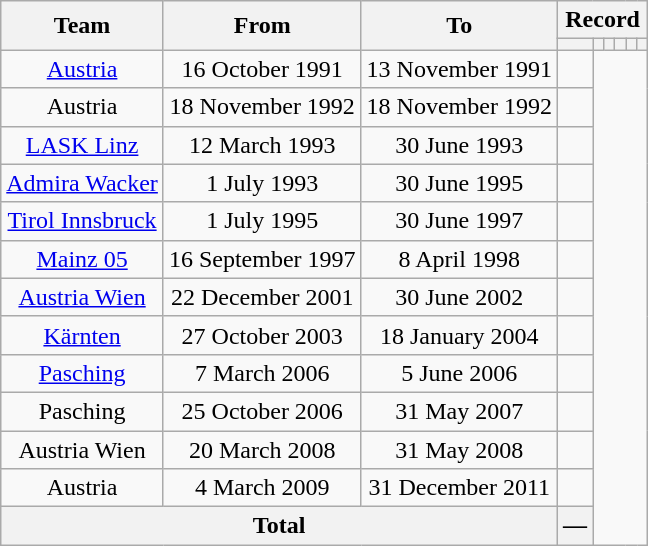<table class="wikitable" style="text-align: center">
<tr>
<th rowspan="2">Team</th>
<th rowspan="2">From</th>
<th rowspan="2">To</th>
<th colspan="6">Record</th>
</tr>
<tr>
<th></th>
<th></th>
<th></th>
<th></th>
<th></th>
<th></th>
</tr>
<tr>
<td><a href='#'>Austria</a></td>
<td>16 October 1991</td>
<td>13 November 1991<br></td>
<td></td>
</tr>
<tr>
<td>Austria</td>
<td>18 November 1992</td>
<td>18 November 1992<br></td>
<td></td>
</tr>
<tr>
<td><a href='#'>LASK Linz</a></td>
<td>12 March 1993</td>
<td>30 June 1993<br></td>
<td></td>
</tr>
<tr>
<td><a href='#'>Admira Wacker</a></td>
<td>1 July 1993</td>
<td>30 June 1995<br></td>
<td></td>
</tr>
<tr>
<td><a href='#'>Tirol Innsbruck</a></td>
<td>1 July 1995</td>
<td>30 June 1997<br></td>
<td></td>
</tr>
<tr>
<td><a href='#'>Mainz 05</a></td>
<td>16 September 1997</td>
<td>8 April 1998<br></td>
<td></td>
</tr>
<tr>
<td><a href='#'>Austria Wien</a></td>
<td>22 December 2001</td>
<td>30 June 2002<br></td>
<td></td>
</tr>
<tr>
<td><a href='#'>Kärnten</a></td>
<td>27 October 2003</td>
<td>18 January 2004<br></td>
<td></td>
</tr>
<tr>
<td><a href='#'>Pasching</a></td>
<td>7 March 2006</td>
<td>5 June 2006<br></td>
<td></td>
</tr>
<tr>
<td>Pasching</td>
<td>25 October 2006</td>
<td>31 May 2007<br></td>
<td></td>
</tr>
<tr>
<td>Austria Wien</td>
<td>20 March 2008</td>
<td>31 May 2008<br></td>
<td></td>
</tr>
<tr>
<td>Austria</td>
<td>4 March 2009</td>
<td>31 December 2011<br></td>
<td></td>
</tr>
<tr>
<th colspan="3">Total<br></th>
<th>—</th>
</tr>
</table>
